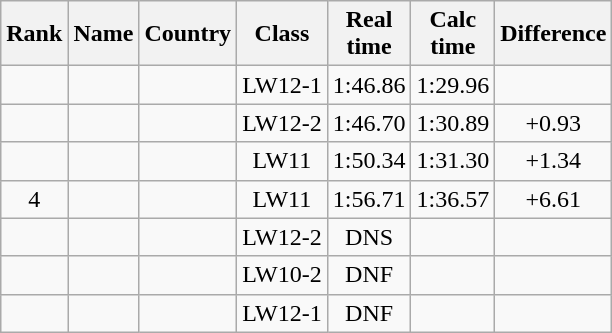<table class="wikitable sortable" style="text-align:center">
<tr>
<th>Rank</th>
<th>Name</th>
<th>Country</th>
<th>Class</th>
<th>Real<br>time</th>
<th>Calc<br>time</th>
<th Class="unsortable">Difference</th>
</tr>
<tr>
<td></td>
<td align=left></td>
<td align=left></td>
<td>LW12-1</td>
<td>1:46.86</td>
<td>1:29.96</td>
<td></td>
</tr>
<tr>
<td></td>
<td align=left></td>
<td align=left></td>
<td>LW12-2</td>
<td>1:46.70</td>
<td>1:30.89</td>
<td>+0.93</td>
</tr>
<tr>
<td></td>
<td align=left></td>
<td align=left></td>
<td>LW11</td>
<td>1:50.34</td>
<td>1:31.30</td>
<td>+1.34</td>
</tr>
<tr>
<td>4</td>
<td align=left></td>
<td align=left></td>
<td>LW11</td>
<td>1:56.71</td>
<td>1:36.57</td>
<td>+6.61</td>
</tr>
<tr>
<td></td>
<td align=left></td>
<td align=left></td>
<td>LW12-2</td>
<td>DNS</td>
<td></td>
<td></td>
</tr>
<tr>
<td></td>
<td align=left></td>
<td align=left></td>
<td>LW10-2</td>
<td>DNF</td>
<td></td>
<td></td>
</tr>
<tr>
<td></td>
<td align=left></td>
<td align=left></td>
<td>LW12-1</td>
<td>DNF</td>
<td></td>
<td></td>
</tr>
</table>
